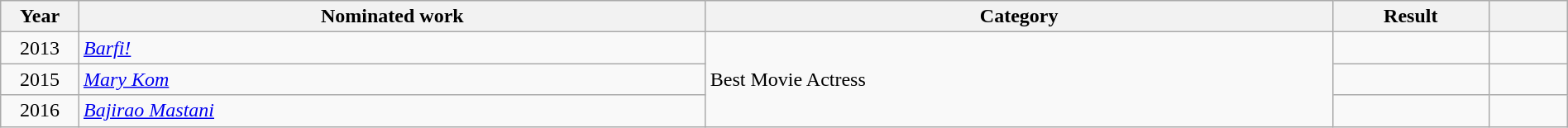<table class="wikitable sortable" width=100%>
<tr>
<th width=5%>Year</th>
<th width=40%>Nominated work</th>
<th width=40%>Category</th>
<th width=10%>Result</th>
<th width=5%></th>
</tr>
<tr>
<td style="text-align:center;">2013</td>
<td style="text-align:left;"><em><a href='#'>Barfi!</a></em></td>
<td rowspan="3">Best Movie Actress</td>
<td></td>
<td style="text-align:center;"></td>
</tr>
<tr>
<td style="text-align:center;">2015</td>
<td style="text-align:left;"><em><a href='#'>Mary Kom</a></em></td>
<td></td>
<td style="text-align:center;"></td>
</tr>
<tr>
<td style="text-align:center;">2016</td>
<td style="text-align:left;"><em><a href='#'>Bajirao Mastani</a></em></td>
<td></td>
<td style="text-align:center;"></td>
</tr>
</table>
